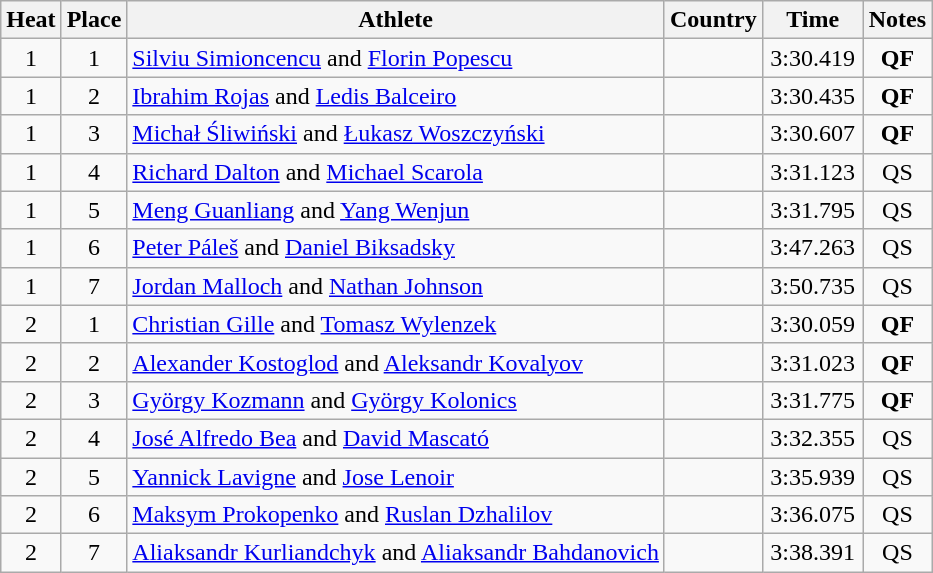<table class="wikitable sortable" style="text-align:center">
<tr>
<th>Heat</th>
<th>Place</th>
<th>Athlete</th>
<th>Country</th>
<th>Time</th>
<th>Notes</th>
</tr>
<tr>
<td>1</td>
<td>1</td>
<td align=left><a href='#'>Silviu Simioncencu</a> and <a href='#'>Florin Popescu</a></td>
<td></td>
<td width=60>3:30.419</td>
<td><strong>QF</strong></td>
</tr>
<tr>
<td>1</td>
<td>2</td>
<td align=left><a href='#'>Ibrahim Rojas</a> and <a href='#'>Ledis Balceiro</a></td>
<td></td>
<td>3:30.435</td>
<td><strong>QF</strong></td>
</tr>
<tr>
<td>1</td>
<td>3</td>
<td align=left><a href='#'>Michał Śliwiński</a> and <a href='#'>Łukasz Woszczyński</a></td>
<td></td>
<td>3:30.607</td>
<td><strong>QF</strong></td>
</tr>
<tr>
<td>1</td>
<td>4</td>
<td align=left><a href='#'>Richard Dalton</a> and <a href='#'>Michael Scarola</a></td>
<td></td>
<td>3:31.123</td>
<td>QS</td>
</tr>
<tr>
<td>1</td>
<td>5</td>
<td align=left><a href='#'>Meng Guanliang</a> and <a href='#'>Yang Wenjun</a></td>
<td></td>
<td>3:31.795</td>
<td>QS</td>
</tr>
<tr>
<td>1</td>
<td>6</td>
<td align=left><a href='#'>Peter Páleš</a> and <a href='#'>Daniel Biksadsky</a></td>
<td></td>
<td>3:47.263</td>
<td>QS</td>
</tr>
<tr>
<td>1</td>
<td>7</td>
<td align=left><a href='#'>Jordan Malloch</a> and <a href='#'>Nathan Johnson</a></td>
<td></td>
<td>3:50.735</td>
<td>QS</td>
</tr>
<tr>
<td>2</td>
<td>1</td>
<td align=left><a href='#'>Christian Gille</a> and <a href='#'>Tomasz Wylenzek</a></td>
<td></td>
<td>3:30.059</td>
<td><strong>QF</strong></td>
</tr>
<tr>
<td>2</td>
<td>2</td>
<td align=left><a href='#'>Alexander Kostoglod</a> and <a href='#'>Aleksandr Kovalyov</a></td>
<td></td>
<td>3:31.023</td>
<td><strong>QF</strong></td>
</tr>
<tr>
<td>2</td>
<td>3</td>
<td align=left><a href='#'>György Kozmann</a> and <a href='#'>György Kolonics</a></td>
<td></td>
<td>3:31.775</td>
<td><strong>QF</strong></td>
</tr>
<tr>
<td>2</td>
<td>4</td>
<td align=left><a href='#'>José Alfredo Bea</a> and <a href='#'>David Mascató</a></td>
<td></td>
<td>3:32.355</td>
<td>QS</td>
</tr>
<tr>
<td>2</td>
<td>5</td>
<td align=left><a href='#'>Yannick Lavigne</a> and <a href='#'>Jose Lenoir</a></td>
<td></td>
<td>3:35.939</td>
<td>QS</td>
</tr>
<tr>
<td>2</td>
<td>6</td>
<td align=left><a href='#'>Maksym Prokopenko</a> and <a href='#'>Ruslan Dzhalilov</a></td>
<td></td>
<td>3:36.075</td>
<td>QS</td>
</tr>
<tr>
<td>2</td>
<td>7</td>
<td align=left><a href='#'>Aliaksandr Kurliandchyk</a> and <a href='#'>Aliaksandr Bahdanovich</a></td>
<td></td>
<td>3:38.391</td>
<td>QS</td>
</tr>
</table>
